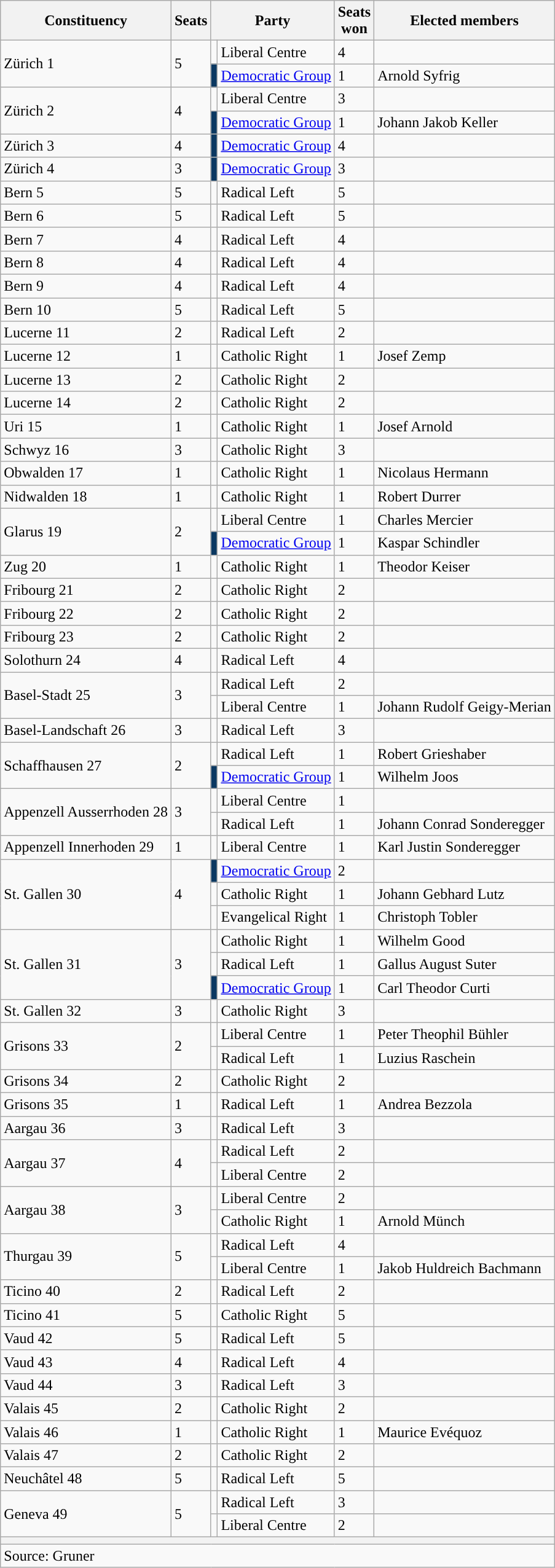<table class="wikitable">
<tr>
<th>Constituency</th>
<th>Seats</th>
<th colspan="2">Party</th>
<th>Seats<br>won</th>
<th>Elected members</th>
</tr>
<tr>
<td rowspan="2">Zürich 1</td>
<td rowspan="2">5</td>
<td style="color:inherit;background:"></td>
<td>Liberal Centre</td>
<td>4</td>
<td></td>
</tr>
<tr>
<td style="color:inherit;background:#0B3861"></td>
<td><a href='#'>Democratic Group</a></td>
<td>1</td>
<td>Arnold Syfrig</td>
</tr>
<tr>
<td rowspan="2">Zürich 2</td>
<td rowspan="2">4</td>
<td style="color:inherit;background:"></td>
<td>Liberal Centre</td>
<td>3</td>
<td></td>
</tr>
<tr>
<td style="color:inherit;background:#0B3861"></td>
<td><a href='#'>Democratic Group</a></td>
<td>1</td>
<td>Johann Jakob Keller</td>
</tr>
<tr>
<td>Zürich 3</td>
<td>4</td>
<td style="color:inherit;background:#0B3861"></td>
<td><a href='#'>Democratic Group</a></td>
<td>4</td>
<td></td>
</tr>
<tr>
<td>Zürich 4</td>
<td>3</td>
<td style="color:inherit;background:#0B3861"></td>
<td><a href='#'>Democratic Group</a></td>
<td>3</td>
<td></td>
</tr>
<tr>
<td>Bern 5</td>
<td>5</td>
<td style="color:inherit;background:"></td>
<td>Radical Left</td>
<td>5</td>
<td></td>
</tr>
<tr>
<td>Bern 6</td>
<td>5</td>
<td style="color:inherit;background:"></td>
<td>Radical Left</td>
<td>5</td>
<td></td>
</tr>
<tr>
<td>Bern 7</td>
<td>4</td>
<td style="color:inherit;background:"></td>
<td>Radical Left</td>
<td>4</td>
<td></td>
</tr>
<tr>
<td>Bern 8</td>
<td>4</td>
<td style="color:inherit;background:"></td>
<td>Radical Left</td>
<td>4</td>
<td></td>
</tr>
<tr>
<td>Bern 9</td>
<td>4</td>
<td style="color:inherit;background:"></td>
<td>Radical Left</td>
<td>4</td>
<td></td>
</tr>
<tr>
<td>Bern 10</td>
<td>5</td>
<td style="color:inherit;background:"></td>
<td>Radical Left</td>
<td>5</td>
<td></td>
</tr>
<tr>
<td>Lucerne 11</td>
<td>2</td>
<td style="color:inherit;background:"></td>
<td>Radical Left</td>
<td>2</td>
<td></td>
</tr>
<tr>
<td>Lucerne 12</td>
<td>1</td>
<td style="color:inherit;background:"></td>
<td>Catholic Right</td>
<td>1</td>
<td>Josef Zemp</td>
</tr>
<tr>
<td>Lucerne 13</td>
<td>2</td>
<td style="color:inherit;background:"></td>
<td>Catholic Right</td>
<td>2</td>
<td></td>
</tr>
<tr>
<td>Lucerne 14</td>
<td>2</td>
<td style="color:inherit;background:"></td>
<td>Catholic Right</td>
<td>2</td>
<td></td>
</tr>
<tr>
<td>Uri 15</td>
<td>1</td>
<td style="color:inherit;background:"></td>
<td>Catholic Right</td>
<td>1</td>
<td>Josef Arnold</td>
</tr>
<tr>
<td>Schwyz 16</td>
<td>3</td>
<td style="color:inherit;background:"></td>
<td>Catholic Right</td>
<td>3</td>
<td></td>
</tr>
<tr>
<td>Obwalden 17</td>
<td>1</td>
<td style="color:inherit;background:"></td>
<td>Catholic Right</td>
<td>1</td>
<td>Nicolaus Hermann</td>
</tr>
<tr>
<td>Nidwalden 18</td>
<td>1</td>
<td style="color:inherit;background:"></td>
<td>Catholic Right</td>
<td>1</td>
<td>Robert Durrer</td>
</tr>
<tr>
<td rowspan="2">Glarus 19</td>
<td rowspan="2">2</td>
<td style="color:inherit;background:"></td>
<td>Liberal Centre</td>
<td>1</td>
<td>Charles Mercier</td>
</tr>
<tr>
<td style="color:inherit;background:#0B3861"></td>
<td><a href='#'>Democratic Group</a></td>
<td>1</td>
<td>Kaspar Schindler</td>
</tr>
<tr>
<td>Zug 20</td>
<td>1</td>
<td style="color:inherit;background:"></td>
<td>Catholic Right</td>
<td>1</td>
<td>Theodor Keiser</td>
</tr>
<tr>
<td>Fribourg 21</td>
<td>2</td>
<td style="color:inherit;background:"></td>
<td>Catholic Right</td>
<td>2</td>
<td></td>
</tr>
<tr>
<td>Fribourg 22</td>
<td>2</td>
<td style="color:inherit;background:"></td>
<td>Catholic Right</td>
<td>2</td>
<td></td>
</tr>
<tr>
<td>Fribourg 23</td>
<td>2</td>
<td style="color:inherit;background:"></td>
<td>Catholic Right</td>
<td>2</td>
<td></td>
</tr>
<tr>
<td>Solothurn 24</td>
<td>4</td>
<td style="color:inherit;background:"></td>
<td>Radical Left</td>
<td>4</td>
<td></td>
</tr>
<tr>
<td rowspan="2">Basel-Stadt 25</td>
<td rowspan="2">3</td>
<td style="color:inherit;background:"></td>
<td>Radical Left</td>
<td>2</td>
<td></td>
</tr>
<tr>
<td style="color:inherit;background:"></td>
<td>Liberal Centre</td>
<td>1</td>
<td>Johann Rudolf Geigy-Merian</td>
</tr>
<tr>
<td>Basel-Landschaft 26</td>
<td>3</td>
<td style="color:inherit;background:"></td>
<td>Radical Left</td>
<td>3</td>
<td></td>
</tr>
<tr>
<td rowspan="2">Schaffhausen 27</td>
<td rowspan="2">2</td>
<td style="color:inherit;background:"></td>
<td>Radical Left</td>
<td>1</td>
<td>Robert Grieshaber</td>
</tr>
<tr>
<td style="color:inherit;background:#0B3861"></td>
<td><a href='#'>Democratic Group</a></td>
<td>1</td>
<td>Wilhelm Joos</td>
</tr>
<tr>
<td rowspan="2">Appenzell Ausserrhoden 28</td>
<td rowspan="2">3</td>
<td style="color:inherit;background:"></td>
<td>Liberal Centre</td>
<td>1</td>
<td></td>
</tr>
<tr>
<td style="color:inherit;background:"></td>
<td>Radical Left</td>
<td>1</td>
<td>Johann Conrad Sonderegger</td>
</tr>
<tr>
<td>Appenzell Innerhoden 29</td>
<td>1</td>
<td style="color:inherit;background:"></td>
<td>Liberal Centre</td>
<td>1</td>
<td>Karl Justin Sonderegger</td>
</tr>
<tr>
<td rowspan="3">St. Gallen 30</td>
<td rowspan="3">4</td>
<td style="color:inherit;background:#0B3861"></td>
<td><a href='#'>Democratic Group</a></td>
<td>2</td>
<td></td>
</tr>
<tr>
<td style="color:inherit;background:"></td>
<td>Catholic Right</td>
<td>1</td>
<td>Johann Gebhard Lutz</td>
</tr>
<tr>
<td style="color:inherit;background:"></td>
<td>Evangelical Right</td>
<td>1</td>
<td>Christoph Tobler</td>
</tr>
<tr>
<td rowspan="3">St. Gallen 31</td>
<td rowspan="3">3</td>
<td style="color:inherit;background:"></td>
<td>Catholic Right</td>
<td>1</td>
<td>Wilhelm Good</td>
</tr>
<tr>
<td style="color:inherit;background:"></td>
<td>Radical Left</td>
<td>1</td>
<td>Gallus August Suter</td>
</tr>
<tr>
<td style="color:inherit;background:#0B3861"></td>
<td><a href='#'>Democratic Group</a></td>
<td>1</td>
<td>Carl Theodor Curti</td>
</tr>
<tr>
<td>St. Gallen 32</td>
<td>3</td>
<td style="color:inherit;background:"></td>
<td>Catholic Right</td>
<td>3</td>
<td></td>
</tr>
<tr>
<td rowspan="2">Grisons 33</td>
<td rowspan="2">2</td>
<td style="color:inherit;background:"></td>
<td>Liberal Centre</td>
<td>1</td>
<td>Peter Theophil Bühler</td>
</tr>
<tr>
<td style="color:inherit;background:"></td>
<td>Radical Left</td>
<td>1</td>
<td>Luzius Raschein</td>
</tr>
<tr>
<td>Grisons 34</td>
<td>2</td>
<td style="color:inherit;background:"></td>
<td>Catholic Right</td>
<td>2</td>
<td></td>
</tr>
<tr>
<td>Grisons 35</td>
<td>1</td>
<td style="color:inherit;background:"></td>
<td>Radical Left</td>
<td>1</td>
<td>Andrea Bezzola</td>
</tr>
<tr>
<td>Aargau 36</td>
<td>3</td>
<td style="color:inherit;background:"></td>
<td>Radical Left</td>
<td>3</td>
<td></td>
</tr>
<tr>
<td rowspan="2">Aargau 37</td>
<td rowspan="2">4</td>
<td style="color:inherit;background:"></td>
<td>Radical Left</td>
<td>2</td>
<td></td>
</tr>
<tr>
<td style="color:inherit;background:"></td>
<td>Liberal Centre</td>
<td>2</td>
<td></td>
</tr>
<tr>
<td rowspan="2">Aargau 38</td>
<td rowspan="2">3</td>
<td style="color:inherit;background:"></td>
<td>Liberal Centre</td>
<td>2</td>
<td></td>
</tr>
<tr>
<td style="color:inherit;background:"></td>
<td>Catholic Right</td>
<td>1</td>
<td>Arnold Münch</td>
</tr>
<tr>
<td rowspan="2">Thurgau 39</td>
<td rowspan="2">5</td>
<td style="color:inherit;background:"></td>
<td>Radical Left</td>
<td>4</td>
<td></td>
</tr>
<tr>
<td style="color:inherit;background:"></td>
<td>Liberal Centre</td>
<td>1</td>
<td>Jakob Huldreich Bachmann</td>
</tr>
<tr>
<td>Ticino 40</td>
<td>2</td>
<td style="color:inherit;background:"></td>
<td>Radical Left</td>
<td>2</td>
<td></td>
</tr>
<tr>
<td>Ticino 41</td>
<td>5</td>
<td style="color:inherit;background:"></td>
<td>Catholic Right</td>
<td>5</td>
<td></td>
</tr>
<tr>
<td>Vaud 42</td>
<td>5</td>
<td style="color:inherit;background:"></td>
<td>Radical Left</td>
<td>5</td>
<td></td>
</tr>
<tr>
<td>Vaud 43</td>
<td>4</td>
<td style="color:inherit;background:"></td>
<td>Radical Left</td>
<td>4</td>
<td></td>
</tr>
<tr>
<td>Vaud 44</td>
<td>3</td>
<td style="color:inherit;background:"></td>
<td>Radical Left</td>
<td>3</td>
<td></td>
</tr>
<tr>
<td>Valais 45</td>
<td>2</td>
<td style="color:inherit;background:"></td>
<td>Catholic Right</td>
<td>2</td>
<td></td>
</tr>
<tr>
<td>Valais 46</td>
<td>1</td>
<td style="color:inherit;background:"></td>
<td>Catholic Right</td>
<td>1</td>
<td>Maurice Evéquoz</td>
</tr>
<tr>
<td>Valais 47</td>
<td>2</td>
<td style="color:inherit;background:"></td>
<td>Catholic Right</td>
<td>2</td>
<td></td>
</tr>
<tr>
<td>Neuchâtel 48</td>
<td>5</td>
<td style="color:inherit;background:"></td>
<td>Radical Left</td>
<td>5</td>
<td></td>
</tr>
<tr>
<td rowspan="2">Geneva 49</td>
<td rowspan="2">5</td>
<td style="color:inherit;background:"></td>
<td>Radical Left</td>
<td>3</td>
<td></td>
</tr>
<tr>
<td style="color:inherit;background:"></td>
<td>Liberal Centre</td>
<td>2</td>
<td></td>
</tr>
<tr>
<th colspan="6"></th>
</tr>
<tr>
<td colspan="6">Source: Gruner</td>
</tr>
</table>
